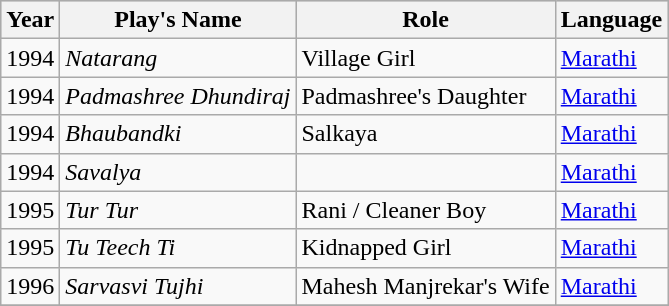<table class="wikitable">
<tr style="background:#ccc; text-align:center;">
<th>Year</th>
<th>Play's Name</th>
<th>Role</th>
<th>Language</th>
</tr>
<tr>
<td>1994</td>
<td><em>Natarang</em></td>
<td>Village Girl</td>
<td><a href='#'>Marathi</a></td>
</tr>
<tr>
<td>1994</td>
<td><em>Padmashree Dhundiraj</em></td>
<td>Padmashree's Daughter</td>
<td><a href='#'>Marathi</a></td>
</tr>
<tr>
<td>1994</td>
<td><em>Bhaubandki</em></td>
<td>Salkaya</td>
<td><a href='#'>Marathi</a></td>
</tr>
<tr>
<td>1994</td>
<td><em>Savalya</em></td>
<td></td>
<td><a href='#'>Marathi</a></td>
</tr>
<tr>
<td>1995</td>
<td><em>Tur Tur</em></td>
<td>Rani / Cleaner Boy</td>
<td><a href='#'>Marathi</a></td>
</tr>
<tr>
<td>1995</td>
<td><em>Tu Teech Ti</em></td>
<td>Kidnapped Girl</td>
<td><a href='#'>Marathi</a></td>
</tr>
<tr>
<td>1996</td>
<td><em>Sarvasvi Tujhi</em></td>
<td>Mahesh Manjrekar's Wife</td>
<td><a href='#'>Marathi</a></td>
</tr>
<tr>
</tr>
</table>
